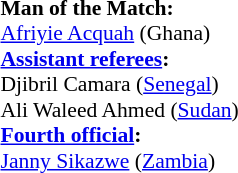<table width=50% style="font-size: 90%">
<tr>
<td><br><strong>Man of the Match:</strong>
<br><a href='#'>Afriyie Acquah</a> (Ghana)<br><strong><a href='#'>Assistant referees</a>:</strong>
<br>Djibril Camara (<a href='#'>Senegal</a>)
<br>Ali Waleed Ahmed (<a href='#'>Sudan</a>)
<br><strong><a href='#'>Fourth official</a>:</strong>
<br><a href='#'>Janny Sikazwe</a> (<a href='#'>Zambia</a>)</td>
</tr>
</table>
